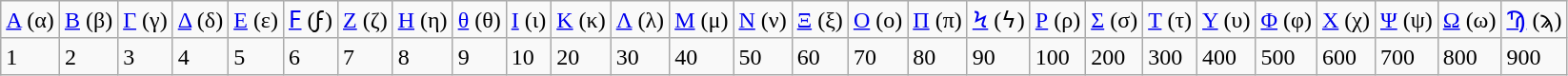<table class=wikitable>
<tr>
<td><a href='#'>Α</a> (α)</td>
<td><a href='#'>Β</a> (β)</td>
<td><a href='#'>Г</a> (γ)</td>
<td><a href='#'>Δ</a> (δ)</td>
<td><a href='#'>Ε</a> (ε)</td>
<td><a href='#'>Ϝ</a> (ϝ)</td>
<td><a href='#'>Ζ</a> (ζ)</td>
<td><a href='#'>Η</a> (η)</td>
<td><a href='#'>θ</a> (θ)</td>
<td><a href='#'>Ι</a> (ι)</td>
<td><a href='#'>Κ</a> (κ)</td>
<td><a href='#'>Λ</a> (λ)</td>
<td><a href='#'>Μ</a> (μ)</td>
<td><a href='#'>Ν</a> (ν)</td>
<td><a href='#'>Ξ</a> (ξ)</td>
<td><a href='#'>Ο</a> (ο)</td>
<td><a href='#'>Π</a> (π)</td>
<td><a href='#'>Ϟ</a> (ϟ)</td>
<td><a href='#'>Ρ</a> (ρ)</td>
<td><a href='#'>Σ</a> (σ)</td>
<td><a href='#'>Τ</a> (τ)</td>
<td><a href='#'>Υ</a> (υ)</td>
<td><a href='#'>Φ</a> (φ)</td>
<td><a href='#'>Χ</a> (χ)</td>
<td><a href='#'>Ψ</a> (ψ)</td>
<td><a href='#'>Ω</a> (ω)</td>
<td><a href='#'>Ϡ</a> (ϡ)</td>
</tr>
<tr>
<td>1</td>
<td>2</td>
<td>3</td>
<td>4</td>
<td>5</td>
<td>6</td>
<td>7</td>
<td>8</td>
<td>9</td>
<td>10</td>
<td>20</td>
<td>30</td>
<td>40</td>
<td>50</td>
<td>60</td>
<td>70</td>
<td>80</td>
<td>90</td>
<td>100</td>
<td>200</td>
<td>300</td>
<td>400</td>
<td>500</td>
<td>600</td>
<td>700</td>
<td>800</td>
<td>900</td>
</tr>
</table>
